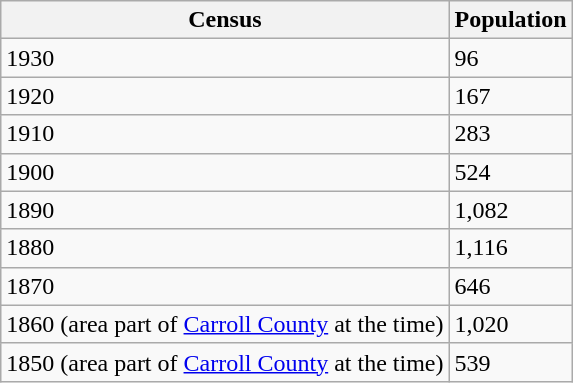<table class="wikitable">
<tr>
<th>Census</th>
<th>Population</th>
</tr>
<tr>
<td>1930</td>
<td>96</td>
</tr>
<tr>
<td>1920</td>
<td>167</td>
</tr>
<tr>
<td>1910</td>
<td>283</td>
</tr>
<tr>
<td>1900</td>
<td>524</td>
</tr>
<tr>
<td>1890</td>
<td>1,082</td>
</tr>
<tr>
<td>1880</td>
<td>1,116</td>
</tr>
<tr>
<td>1870</td>
<td>646</td>
</tr>
<tr>
<td>1860 (area part of <a href='#'>Carroll County</a> at the time)</td>
<td>1,020</td>
</tr>
<tr>
<td>1850 (area part of <a href='#'>Carroll County</a> at the time)</td>
<td>539</td>
</tr>
</table>
